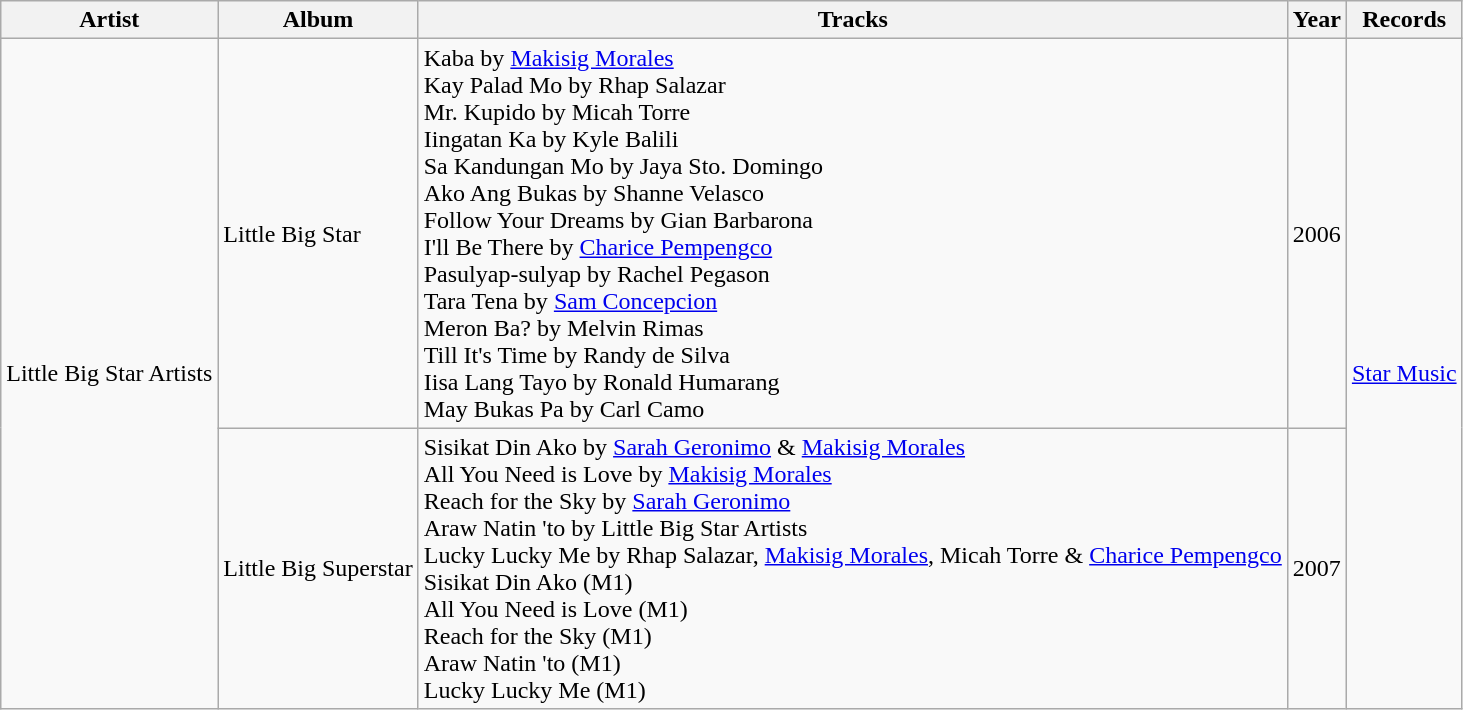<table class="wikitable">
<tr>
<th>Artist</th>
<th>Album</th>
<th>Tracks</th>
<th>Year</th>
<th>Records</th>
</tr>
<tr>
<td rowspan=2>Little Big Star Artists</td>
<td>Little Big Star</td>
<td>Kaba by <a href='#'>Makisig Morales</a> <br>Kay Palad Mo by Rhap Salazar <br>Mr. Kupido by Micah Torre <br>Iingatan Ka by Kyle Balili <br>Sa Kandungan Mo by Jaya Sto. Domingo <br>Ako Ang Bukas by Shanne Velasco <br>Follow Your Dreams by Gian Barbarona <br>I'll Be There by <a href='#'>Charice Pempengco</a> <br>Pasulyap-sulyap by Rachel Pegason <br>Tara Tena by <a href='#'>Sam Concepcion</a> <br>Meron Ba? by Melvin Rimas <br>Till It's Time by Randy de Silva <br>Iisa Lang Tayo by Ronald Humarang <br>May Bukas Pa by Carl Camo</td>
<td>2006</td>
<td rowspan=2><a href='#'>Star Music</a></td>
</tr>
<tr>
<td>Little Big Superstar</td>
<td>Sisikat Din Ako by <a href='#'>Sarah Geronimo</a> & <a href='#'>Makisig Morales</a> <br>All You Need is Love by <a href='#'>Makisig Morales</a> <br>Reach for the Sky by <a href='#'>Sarah Geronimo</a> <br>Araw Natin 'to by Little Big Star Artists <br>Lucky Lucky Me by Rhap Salazar, <a href='#'>Makisig Morales</a>, Micah Torre & <a href='#'>Charice Pempengco</a> <br>Sisikat Din Ako (M1) <br>All You Need is Love (M1) <br>Reach for the Sky (M1) <br>Araw Natin 'to (M1) <br>Lucky Lucky Me (M1)</td>
<td>2007</td>
</tr>
</table>
